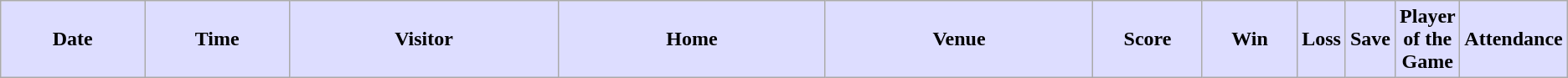<table class="wikitable"  style="text-align:center;">
<tr>
<th style="background:#ddf; width:11%;">Date</th>
<th style="background:#ddf; width:11%;">Time</th>
<th style="background:#ddf; width:21%;">Visitor</th>
<th style="background:#ddf; width:21%;">Home</th>
<th style="background:#ddf; width:21%;">Venue</th>
<th style="background:#ddf; width:8%;">Score</th>
<th style="background:#ddf; width:8%;">Win</th>
<th style="background:#ddf; width:8%;">Loss</th>
<th style="background:#ddf; width:8%;">Save</th>
<th style="background:#ddf; width:8%;">Player of the Game</th>
<th style="background:#ddf; width:1%;">Attendance</th>
</tr>
</table>
